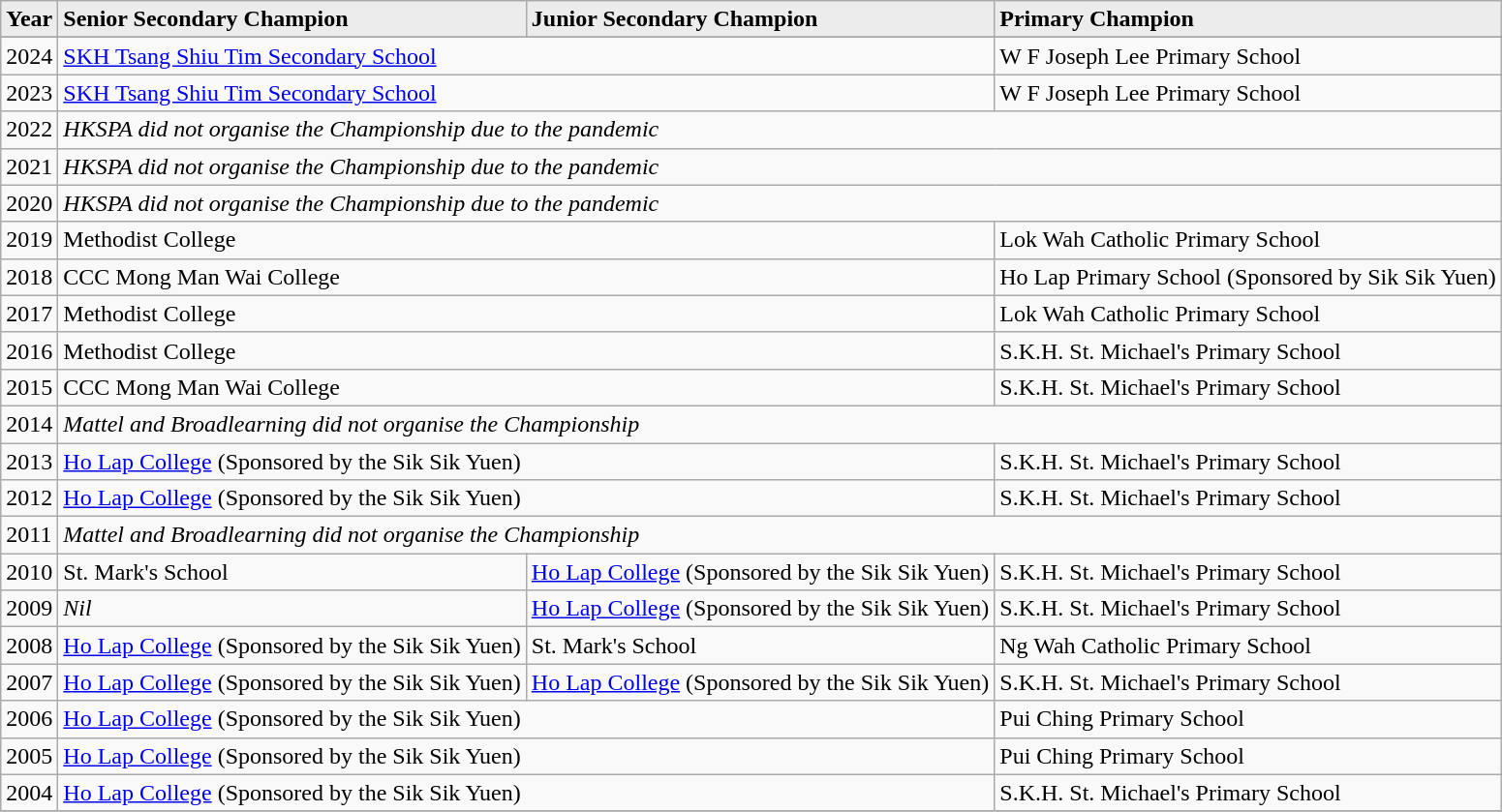<table class="wikitable">
<tr bgcolor="#ececec">
<td><strong>Year</strong></td>
<td><strong>Senior Secondary Champion</strong></td>
<td><strong>Junior Secondary Champion</strong></td>
<td><strong>Primary Champion</strong></td>
</tr>
<tr>
</tr>
<tr>
<td>2024</td>
<td colspan="2"><a href='#'>SKH Tsang Shiu Tim Secondary School</a></td>
<td>W F Joseph Lee Primary School</td>
</tr>
<tr>
<td>2023</td>
<td colspan="2"><a href='#'>SKH Tsang Shiu Tim Secondary School</a></td>
<td>W F Joseph Lee Primary School</td>
</tr>
<tr>
<td>2022</td>
<td colspan="3"><em>HKSPA did not organise the Championship due to the pandemic</em></td>
</tr>
<tr>
<td>2021</td>
<td colspan="3"><em>HKSPA did not organise the Championship due to the pandemic</em></td>
</tr>
<tr>
<td>2020</td>
<td colspan="3"><em>HKSPA did not organise the Championship due to the pandemic</em></td>
</tr>
<tr>
<td>2019</td>
<td colspan="2">Methodist College</td>
<td>Lok Wah Catholic Primary School</td>
</tr>
<tr>
<td>2018</td>
<td colspan="2">CCC Mong Man Wai College</td>
<td>Ho Lap Primary School (Sponsored by Sik Sik Yuen)</td>
</tr>
<tr>
<td>2017</td>
<td colspan="2">Methodist College</td>
<td>Lok Wah Catholic Primary School</td>
</tr>
<tr>
<td>2016</td>
<td colspan="2">Methodist College</td>
<td>S.K.H. St. Michael's Primary School</td>
</tr>
<tr>
<td>2015</td>
<td colspan="2">CCC Mong Man Wai College</td>
<td>S.K.H. St. Michael's Primary School</td>
</tr>
<tr>
<td>2014</td>
<td colspan="3"><em>Mattel and Broadlearning did not organise the Championship</em></td>
</tr>
<tr>
<td>2013</td>
<td colspan="2"><a href='#'>Ho Lap College</a> (Sponsored by the Sik Sik Yuen)</td>
<td>S.K.H. St. Michael's Primary School</td>
</tr>
<tr>
<td>2012</td>
<td colspan="2"><a href='#'>Ho Lap College</a> (Sponsored by the Sik Sik Yuen)</td>
<td>S.K.H. St. Michael's Primary School</td>
</tr>
<tr>
<td>2011</td>
<td colspan="3"><em>Mattel and Broadlearning did not organise the Championship</em></td>
</tr>
<tr>
<td>2010</td>
<td>St. Mark's School</td>
<td><a href='#'>Ho Lap College</a> (Sponsored by the Sik Sik Yuen)</td>
<td>S.K.H. St. Michael's Primary School</td>
</tr>
<tr>
<td>2009</td>
<td><em>Nil</em></td>
<td><a href='#'>Ho Lap College</a> (Sponsored by the Sik Sik Yuen)</td>
<td>S.K.H. St. Michael's Primary School</td>
</tr>
<tr>
<td>2008</td>
<td><a href='#'>Ho Lap College</a> (Sponsored by the Sik Sik Yuen)</td>
<td>St. Mark's School</td>
<td>Ng Wah Catholic Primary School</td>
</tr>
<tr>
<td>2007</td>
<td><a href='#'>Ho Lap College</a> (Sponsored by the Sik Sik Yuen)</td>
<td><a href='#'>Ho Lap College</a> (Sponsored by the Sik Sik Yuen)</td>
<td>S.K.H. St. Michael's Primary School</td>
</tr>
<tr>
<td>2006</td>
<td colspan="2"><a href='#'>Ho Lap College</a> (Sponsored by the Sik Sik Yuen)</td>
<td>Pui Ching Primary School</td>
</tr>
<tr>
<td>2005</td>
<td colspan="2"><a href='#'>Ho Lap College</a> (Sponsored by the Sik Sik Yuen)</td>
<td>Pui Ching Primary School</td>
</tr>
<tr>
<td>2004</td>
<td colspan="2"><a href='#'>Ho Lap College</a> (Sponsored by the Sik Sik Yuen)</td>
<td>S.K.H. St. Michael's Primary School</td>
</tr>
<tr>
</tr>
</table>
